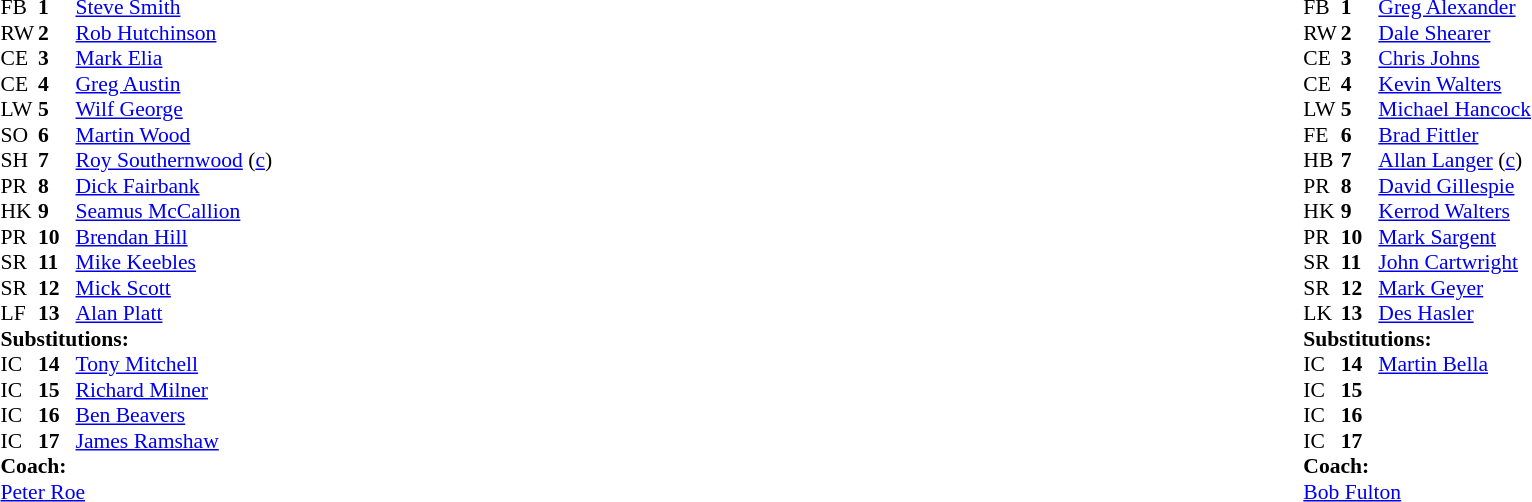<table width="100%">
<tr>
<td valign="top" width="50%"><br><table style="font-size: 90%" cellspacing="0" cellpadding="0">
<tr>
<th width="25"></th>
<th width="25"></th>
</tr>
<tr>
<td>FB</td>
<td><strong>1</strong></td>
<td><a href='#'>Steve Smith</a></td>
</tr>
<tr>
<td>RW</td>
<td><strong>2</strong></td>
<td><a href='#'>Rob Hutchinson</a></td>
</tr>
<tr>
<td>CE</td>
<td><strong>3</strong></td>
<td><a href='#'>Mark Elia</a></td>
</tr>
<tr>
<td>CE</td>
<td><strong>4</strong></td>
<td><a href='#'>Greg Austin</a></td>
</tr>
<tr>
<td>LW</td>
<td><strong>5</strong></td>
<td><a href='#'>Wilf George</a></td>
</tr>
<tr>
<td>SO</td>
<td><strong>6</strong></td>
<td><a href='#'>Martin Wood</a></td>
</tr>
<tr>
<td>SH</td>
<td><strong>7</strong></td>
<td><a href='#'>Roy Southernwood</a> (<a href='#'>c</a>)</td>
</tr>
<tr>
<td>PR</td>
<td><strong>8</strong></td>
<td><a href='#'>Dick Fairbank</a></td>
</tr>
<tr>
<td>HK</td>
<td><strong>9</strong></td>
<td><a href='#'>Seamus McCallion</a></td>
</tr>
<tr>
<td>PR</td>
<td><strong>10</strong></td>
<td><a href='#'>Brendan Hill</a></td>
</tr>
<tr>
<td>SR</td>
<td><strong>11</strong></td>
<td><a href='#'>Mike Keebles</a></td>
</tr>
<tr>
<td>SR</td>
<td><strong>12</strong></td>
<td><a href='#'>Mick Scott</a></td>
</tr>
<tr>
<td>LF</td>
<td><strong>13</strong></td>
<td><a href='#'>Alan Platt</a></td>
</tr>
<tr>
<td colspan=3><strong>Substitutions:</strong></td>
</tr>
<tr>
<td>IC</td>
<td><strong>14</strong></td>
<td><a href='#'>Tony Mitchell</a></td>
</tr>
<tr>
<td>IC</td>
<td><strong>15</strong></td>
<td><a href='#'>Richard Milner</a></td>
</tr>
<tr>
<td>IC</td>
<td><strong>16</strong></td>
<td><a href='#'>Ben Beavers</a></td>
</tr>
<tr>
<td>IC</td>
<td><strong>17</strong></td>
<td><a href='#'>James Ramshaw</a></td>
</tr>
<tr>
<td colspan=3><strong>Coach:</strong></td>
</tr>
<tr>
<td colspan="4"> <a href='#'>Peter Roe</a></td>
</tr>
</table>
</td>
<td valign="top" width="50%"><br><table style="font-size: 90%" cellspacing="0" cellpadding="0" align="center">
<tr>
<th width="25"></th>
<th width="25"></th>
</tr>
<tr>
<td>FB</td>
<td><strong>1</strong></td>
<td><a href='#'>Greg Alexander</a></td>
</tr>
<tr>
<td>RW</td>
<td><strong>2</strong></td>
<td><a href='#'>Dale Shearer</a></td>
</tr>
<tr>
<td>CE</td>
<td><strong>3</strong></td>
<td><a href='#'>Chris Johns</a></td>
</tr>
<tr>
<td>CE</td>
<td><strong>4</strong></td>
<td><a href='#'>Kevin Walters</a></td>
</tr>
<tr>
<td>LW</td>
<td><strong>5</strong></td>
<td><a href='#'>Michael Hancock</a></td>
</tr>
<tr>
<td>FE</td>
<td><strong>6</strong></td>
<td><a href='#'>Brad Fittler</a></td>
</tr>
<tr>
<td>HB</td>
<td><strong>7</strong></td>
<td><a href='#'>Allan Langer</a> (<a href='#'>c</a>)</td>
</tr>
<tr>
<td>PR</td>
<td><strong>8</strong></td>
<td><a href='#'>David Gillespie</a></td>
</tr>
<tr>
<td>HK</td>
<td><strong>9</strong></td>
<td><a href='#'>Kerrod Walters</a></td>
</tr>
<tr>
<td>PR</td>
<td><strong>10</strong></td>
<td><a href='#'>Mark Sargent</a></td>
</tr>
<tr>
<td>SR</td>
<td><strong>11</strong></td>
<td><a href='#'>John Cartwright</a></td>
</tr>
<tr>
<td>SR</td>
<td><strong>12</strong></td>
<td><a href='#'>Mark Geyer</a></td>
</tr>
<tr>
<td>LK</td>
<td><strong>13</strong></td>
<td><a href='#'>Des Hasler</a></td>
</tr>
<tr>
<td colspan=3><strong>Substitutions:</strong></td>
</tr>
<tr>
<td>IC</td>
<td><strong>14</strong></td>
<td><a href='#'>Martin Bella</a></td>
</tr>
<tr>
<td>IC</td>
<td><strong>15</strong></td>
<td></td>
</tr>
<tr>
<td>IC</td>
<td><strong>16</strong></td>
<td></td>
</tr>
<tr>
<td>IC</td>
<td><strong>17</strong></td>
<td></td>
</tr>
<tr>
<td colspan=3><strong>Coach:</strong></td>
</tr>
<tr>
<td colspan="4"> <a href='#'>Bob Fulton</a></td>
</tr>
</table>
</td>
</tr>
</table>
